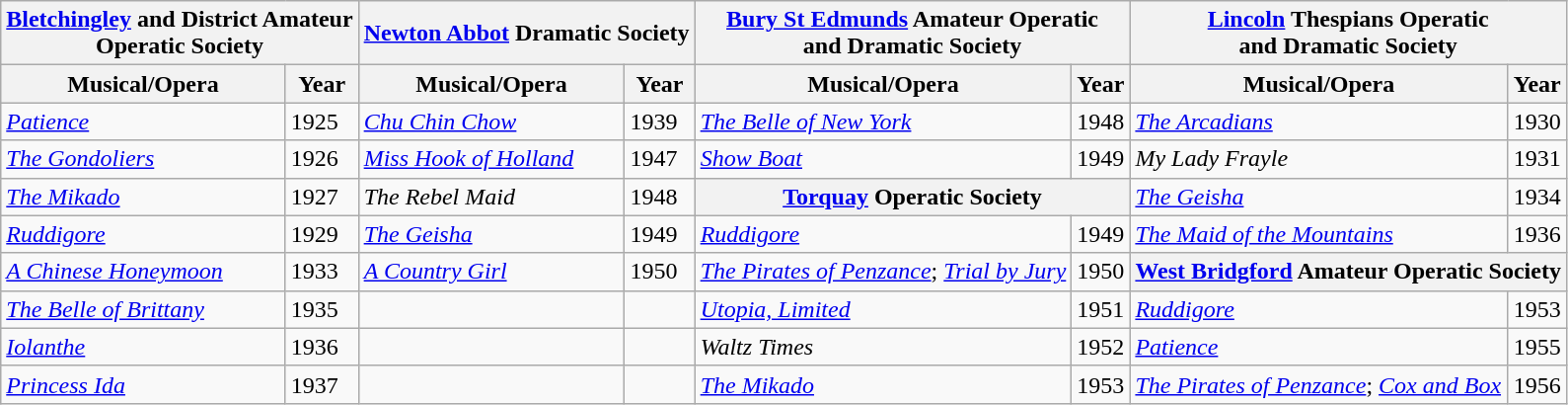<table class="wikitable">
<tr>
<th colspan="2"><a href='#'>Bletchingley</a> and District Amateur<br> Operatic Society</th>
<th colspan="2"><a href='#'>Newton Abbot</a> Dramatic Society</th>
<th colspan="2"><a href='#'>Bury St Edmunds</a> Amateur Operatic<br> and Dramatic Society</th>
<th colspan="2"><a href='#'>Lincoln</a> Thespians Operatic<br> and Dramatic Society</th>
</tr>
<tr>
<th>Musical/Opera</th>
<th>Year</th>
<th>Musical/Opera</th>
<th>Year</th>
<th>Musical/Opera</th>
<th>Year</th>
<th>Musical/Opera</th>
<th>Year</th>
</tr>
<tr>
<td><em><a href='#'>Patience</a></em></td>
<td>1925</td>
<td><em><a href='#'>Chu Chin Chow</a></em></td>
<td>1939</td>
<td><em><a href='#'>The Belle of New York</a></em></td>
<td>1948</td>
<td><em><a href='#'>The Arcadians</a></em></td>
<td>1930</td>
</tr>
<tr>
<td><em><a href='#'>The Gondoliers</a></em></td>
<td>1926</td>
<td><em><a href='#'>Miss Hook of Holland</a></em></td>
<td>1947</td>
<td><em><a href='#'>Show Boat</a></em></td>
<td>1949</td>
<td><em>My Lady Frayle</em></td>
<td>1931</td>
</tr>
<tr>
<td><em><a href='#'>The Mikado</a></em></td>
<td>1927</td>
<td><em>The Rebel Maid</em></td>
<td>1948</td>
<th colspan="2"><strong><a href='#'>Torquay</a> Operatic Society</strong></th>
<td><em><a href='#'>The Geisha</a></em></td>
<td>1934</td>
</tr>
<tr>
<td><em><a href='#'>Ruddigore</a></em></td>
<td>1929</td>
<td><em><a href='#'>The Geisha</a></em></td>
<td>1949</td>
<td><em><a href='#'>Ruddigore</a></em></td>
<td>1949</td>
<td><em><a href='#'>The Maid of the Mountains</a></em></td>
<td>1936</td>
</tr>
<tr>
<td><em><a href='#'>A Chinese Honeymoon</a></em></td>
<td>1933</td>
<td><em><a href='#'>A Country Girl</a></em></td>
<td>1950</td>
<td><em><a href='#'>The Pirates of Penzance</a></em>; <em><a href='#'>Trial by Jury</a></em></td>
<td>1950</td>
<th colspan="2"><a href='#'>West Bridgford</a> Amateur Operatic Society</th>
</tr>
<tr>
<td><em><a href='#'>The Belle of Brittany</a></em></td>
<td>1935</td>
<td></td>
<td></td>
<td><em><a href='#'>Utopia, Limited</a></em></td>
<td>1951</td>
<td><em><a href='#'>Ruddigore</a></em></td>
<td>1953</td>
</tr>
<tr>
<td><em><a href='#'>Iolanthe</a></em></td>
<td>1936</td>
<td></td>
<td></td>
<td><em>Waltz Times</em></td>
<td>1952</td>
<td><em><a href='#'>Patience</a></em></td>
<td>1955</td>
</tr>
<tr>
<td><em><a href='#'>Princess Ida</a></em></td>
<td>1937</td>
<td></td>
<td></td>
<td><em><a href='#'>The Mikado</a></em></td>
<td>1953</td>
<td><em><a href='#'>The Pirates of Penzance</a></em>; <em><a href='#'>Cox and Box</a></em></td>
<td>1956</td>
</tr>
</table>
